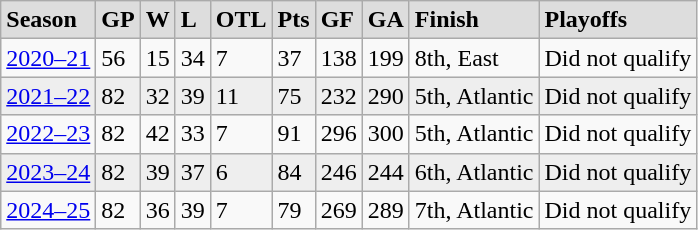<table class="wikitable">
<tr style="font-weight:bold; background:#ddd;">
<td>Season</td>
<td>GP</td>
<td>W</td>
<td>L</td>
<td>OTL</td>
<td>Pts</td>
<td>GF</td>
<td>GA</td>
<td>Finish</td>
<td>Playoffs</td>
</tr>
<tr>
<td><a href='#'>2020–21</a></td>
<td>56</td>
<td>15</td>
<td>34</td>
<td>7</td>
<td>37</td>
<td>138</td>
<td>199</td>
<td>8th, East</td>
<td>Did not qualify</td>
</tr>
<tr style="background:#eee;">
<td><a href='#'>2021–22</a></td>
<td>82</td>
<td>32</td>
<td>39</td>
<td>11</td>
<td>75</td>
<td>232</td>
<td>290</td>
<td>5th, Atlantic</td>
<td>Did not qualify</td>
</tr>
<tr>
<td><a href='#'>2022–23</a></td>
<td>82</td>
<td>42</td>
<td>33</td>
<td>7</td>
<td>91</td>
<td>296</td>
<td>300</td>
<td>5th, Atlantic</td>
<td>Did not qualify</td>
</tr>
<tr style="background:#eee;">
<td><a href='#'>2023–24</a></td>
<td>82</td>
<td>39</td>
<td>37</td>
<td>6</td>
<td>84</td>
<td>246</td>
<td>244</td>
<td>6th, Atlantic</td>
<td>Did not qualify</td>
</tr>
<tr>
<td><a href='#'>2024–25</a></td>
<td>82</td>
<td>36</td>
<td>39</td>
<td>7</td>
<td>79</td>
<td>269</td>
<td>289</td>
<td>7th, Atlantic</td>
<td>Did not qualify</td>
</tr>
</table>
